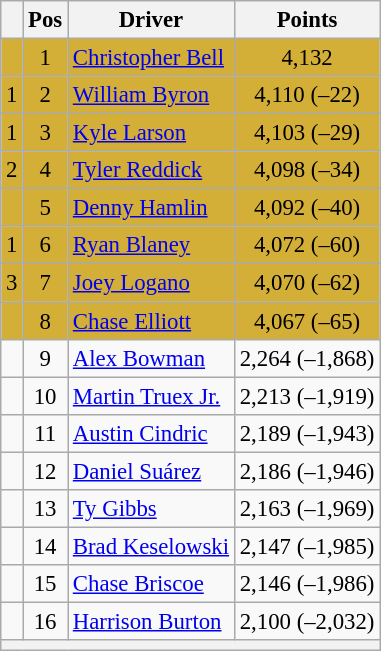<table class="wikitable" style="font-size: 95%;">
<tr>
<th></th>
<th>Pos</th>
<th>Driver</th>
<th>Points</th>
</tr>
<tr style="background:#D4AF37;">
<td align="left"></td>
<td style="text-align:center;">1</td>
<td><a href='#'>Christopher Bell</a></td>
<td style="text-align:center;">4,132</td>
</tr>
<tr style="background:#D4AF37;">
<td align="left"> 1</td>
<td style="text-align:center;">2</td>
<td><a href='#'>William Byron</a></td>
<td style="text-align:center;">4,110 (–22)</td>
</tr>
<tr style="background:#D4AF37;">
<td align="left"> 1</td>
<td style="text-align:center;">3</td>
<td><a href='#'>Kyle Larson</a></td>
<td style="text-align:center;">4,103 (–29)</td>
</tr>
<tr style="background:#D4AF37;">
<td align="left"> 2</td>
<td style="text-align:center;">4</td>
<td><a href='#'>Tyler Reddick</a></td>
<td style="text-align:center;">4,098 (–34)</td>
</tr>
<tr style="background:#D4AF37;">
<td align="left"></td>
<td style="text-align:center;">5</td>
<td><a href='#'>Denny Hamlin</a></td>
<td style="text-align:center;">4,092 (–40)</td>
</tr>
<tr style="background:#D4AF37;">
<td align="left"> 1</td>
<td style="text-align:center;">6</td>
<td><a href='#'>Ryan Blaney</a></td>
<td style="text-align:center;">4,072 (–60)</td>
</tr>
<tr style="background:#D4AF37;">
<td align="left"> 3</td>
<td style="text-align:center;">7</td>
<td><a href='#'>Joey Logano</a></td>
<td style="text-align:center;">4,070 (–62)</td>
</tr>
<tr style="background:#D4AF37;">
<td align="left"></td>
<td style="text-align:center;">8</td>
<td><a href='#'>Chase Elliott</a></td>
<td style="text-align:center;">4,067 (–65)</td>
</tr>
<tr>
<td align="left"></td>
<td style="text-align:center;">9</td>
<td><a href='#'>Alex Bowman</a></td>
<td style="text-align:center;">2,264 (–1,868)</td>
</tr>
<tr>
<td align="left"></td>
<td style="text-align:center;">10</td>
<td><a href='#'>Martin Truex Jr.</a></td>
<td style="text-align:center;">2,213 (–1,919)</td>
</tr>
<tr>
<td align="left"></td>
<td style="text-align:center;">11</td>
<td><a href='#'>Austin Cindric</a></td>
<td style="text-align:center;">2,189 (–1,943)</td>
</tr>
<tr>
<td align="left"></td>
<td style="text-align:center;">12</td>
<td><a href='#'>Daniel Suárez</a></td>
<td style="text-align:center;">2,186 (–1,946)</td>
</tr>
<tr>
<td align="left"></td>
<td style="text-align:center;">13</td>
<td><a href='#'>Ty Gibbs</a></td>
<td style="text-align:center;">2,163 (–1,969)</td>
</tr>
<tr>
<td align="left"></td>
<td style="text-align:center;">14</td>
<td><a href='#'>Brad Keselowski</a></td>
<td style="text-align:center;">2,147 (–1,985)</td>
</tr>
<tr>
<td align="left"></td>
<td style="text-align:center;">15</td>
<td><a href='#'>Chase Briscoe</a></td>
<td style="text-align:center;">2,146 (–1,986)</td>
</tr>
<tr>
<td align="left"></td>
<td style="text-align:center;">16</td>
<td><a href='#'>Harrison Burton</a></td>
<td style="text-align:center;">2,100 (–2,032)</td>
</tr>
<tr class="sortbottom">
<th colspan="9"></th>
</tr>
</table>
